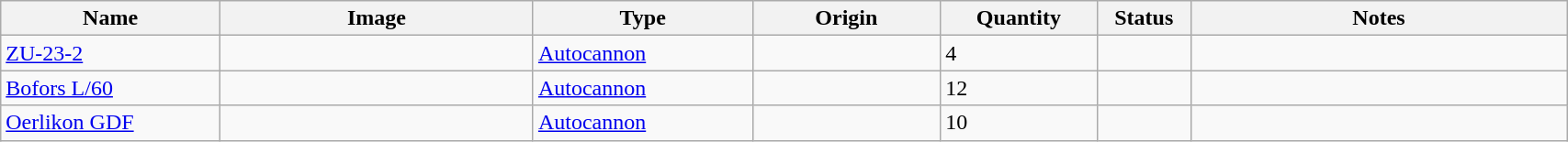<table class="wikitable" style="width:90%;">
<tr>
<th width=14%>Name</th>
<th width=20%>Image</th>
<th width=14%>Type</th>
<th width=12%>Origin</th>
<th width=10%>Quantity</th>
<th width=06%>Status</th>
<th width=24%>Notes</th>
</tr>
<tr>
<td><a href='#'>ZU-23-2</a></td>
<td></td>
<td><a href='#'>Autocannon</a></td>
<td></td>
<td>4</td>
<td></td>
<td></td>
</tr>
<tr>
<td><a href='#'>Bofors L/60</a></td>
<td></td>
<td><a href='#'>Autocannon</a></td>
<td></td>
<td>12</td>
<td></td>
<td></td>
</tr>
<tr>
<td><a href='#'>Oerlikon GDF</a></td>
<td></td>
<td><a href='#'>Autocannon</a></td>
<td></td>
<td>10</td>
<td></td>
<td></td>
</tr>
</table>
